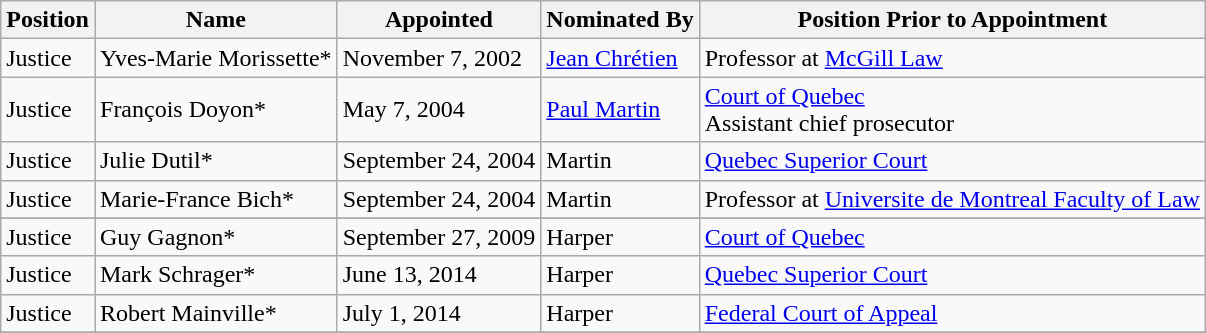<table class="wikitable">
<tr>
<th>Position</th>
<th>Name</th>
<th>Appointed</th>
<th>Nominated By</th>
<th>Position Prior to Appointment</th>
</tr>
<tr>
<td>Justice</td>
<td>Yves-Marie Morissette*</td>
<td>November 7, 2002</td>
<td><a href='#'>Jean Chrétien</a></td>
<td>Professor at <a href='#'>McGill Law</a></td>
</tr>
<tr>
<td>Justice</td>
<td>François Doyon*</td>
<td>May 7, 2004</td>
<td><a href='#'>Paul Martin</a></td>
<td><a href='#'>Court of Quebec</a><br>Assistant chief prosecutor</td>
</tr>
<tr>
<td>Justice</td>
<td>Julie Dutil*</td>
<td>September 24, 2004</td>
<td>Martin</td>
<td><a href='#'>Quebec Superior Court</a></td>
</tr>
<tr>
<td>Justice</td>
<td>Marie-France Bich*</td>
<td>September 24, 2004</td>
<td>Martin</td>
<td>Professor at <a href='#'>Universite de Montreal Faculty of Law</a></td>
</tr>
<tr>
</tr>
<tr>
<td>Justice</td>
<td>Guy Gagnon*</td>
<td>September 27, 2009</td>
<td>Harper</td>
<td><a href='#'>Court of Quebec</a></td>
</tr>
<tr>
<td>Justice</td>
<td>Mark Schrager*</td>
<td>June 13, 2014</td>
<td>Harper</td>
<td><a href='#'>Quebec Superior Court</a></td>
</tr>
<tr>
<td>Justice</td>
<td>Robert Mainville*</td>
<td>July 1, 2014</td>
<td>Harper</td>
<td><a href='#'>Federal Court of Appeal</a></td>
</tr>
<tr>
</tr>
</table>
